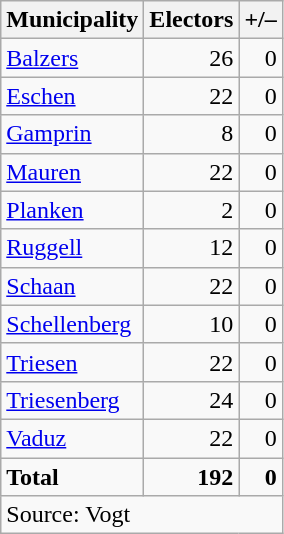<table class="wikitable">
<tr>
<th>Municipality</th>
<th>Electors</th>
<th>+/–</th>
</tr>
<tr>
<td><a href='#'>Balzers</a></td>
<td style="text-align: right;">26</td>
<td align="right">0</td>
</tr>
<tr>
<td><a href='#'>Eschen</a></td>
<td style="text-align: right;">22</td>
<td align="right">0</td>
</tr>
<tr>
<td><a href='#'>Gamprin</a></td>
<td style="text-align: right;">8</td>
<td align="right">0</td>
</tr>
<tr>
<td><a href='#'>Mauren</a></td>
<td style="text-align: right;">22</td>
<td align="right">0</td>
</tr>
<tr>
<td><a href='#'>Planken</a></td>
<td style="text-align: right;">2</td>
<td align="right">0</td>
</tr>
<tr>
<td><a href='#'>Ruggell</a></td>
<td style="text-align: right;">12</td>
<td align="right">0</td>
</tr>
<tr>
<td><a href='#'>Schaan</a></td>
<td style="text-align: right;">22</td>
<td align="right">0</td>
</tr>
<tr>
<td><a href='#'>Schellenberg</a></td>
<td style="text-align: right;">10</td>
<td align="right">0</td>
</tr>
<tr>
<td><a href='#'>Triesen</a></td>
<td style="text-align: right;">22</td>
<td align="right">0</td>
</tr>
<tr>
<td><a href='#'>Triesenberg</a></td>
<td style="text-align: right;">24</td>
<td align="right">0</td>
</tr>
<tr>
<td><a href='#'>Vaduz</a></td>
<td style="text-align: right;">22</td>
<td align="right">0</td>
</tr>
<tr>
<td><strong>Total</strong></td>
<td align="right"><strong>192</strong></td>
<td align="right"><strong>0</strong></td>
</tr>
<tr>
<td colspan="3">Source: Vogt</td>
</tr>
</table>
